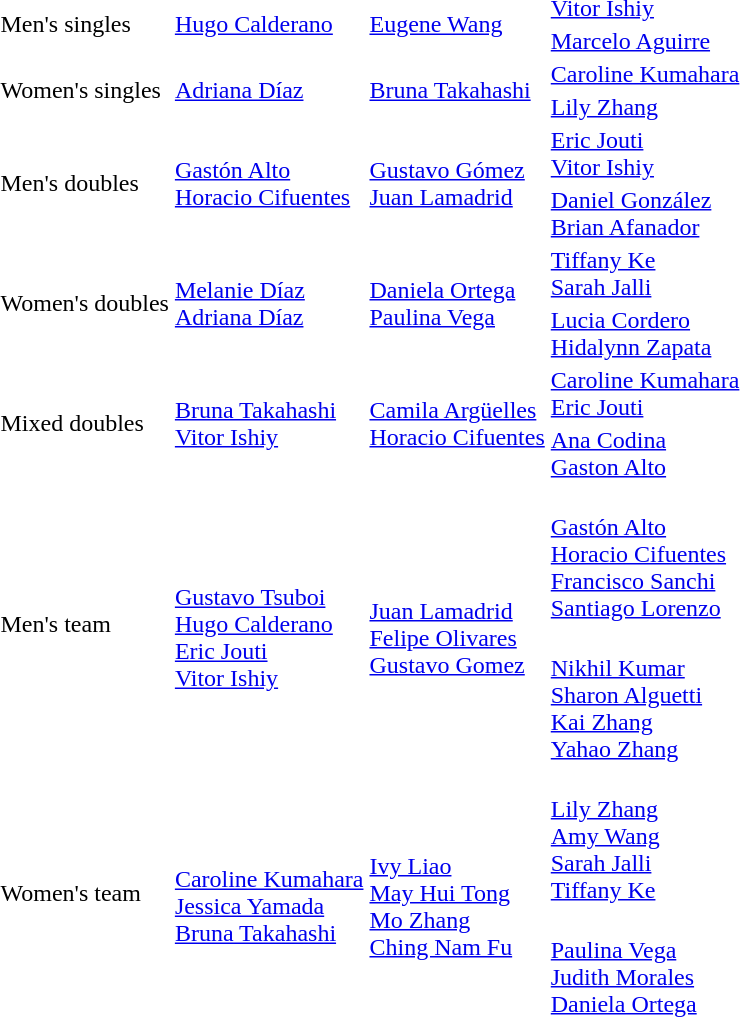<table>
<tr>
<td rowspan=2>Men's singles</td>
<td rowspan=2> <a href='#'>Hugo Calderano</a></td>
<td rowspan=2> <a href='#'>Eugene Wang</a></td>
<td> <a href='#'>Vitor Ishiy</a></td>
</tr>
<tr>
<td> <a href='#'>Marcelo Aguirre</a></td>
</tr>
<tr>
<td rowspan=2>Women's singles</td>
<td rowspan=2> <a href='#'>Adriana Díaz</a></td>
<td rowspan=2> <a href='#'>Bruna Takahashi</a></td>
<td> <a href='#'>Caroline Kumahara</a></td>
</tr>
<tr>
<td> <a href='#'>Lily Zhang</a></td>
</tr>
<tr>
<td rowspan=2>Men's doubles</td>
<td rowspan=2> <a href='#'>Gastón Alto</a><br> <a href='#'>Horacio Cifuentes</a></td>
<td rowspan=2> <a href='#'>Gustavo Gómez</a><br> <a href='#'>Juan Lamadrid</a></td>
<td> <a href='#'>Eric Jouti</a><br> <a href='#'>Vitor Ishiy</a></td>
</tr>
<tr>
<td> <a href='#'>Daniel González</a><br> <a href='#'>Brian Afanador</a></td>
</tr>
<tr>
<td rowspan=2>Women's doubles</td>
<td rowspan=2> <a href='#'>Melanie Díaz</a><br> <a href='#'>Adriana Díaz</a></td>
<td rowspan=2> <a href='#'>Daniela Ortega</a><br> <a href='#'>Paulina Vega</a></td>
<td> <a href='#'>Tiffany Ke</a><br> <a href='#'>Sarah Jalli</a></td>
</tr>
<tr>
<td> <a href='#'>Lucia Cordero</a><br> <a href='#'>Hidalynn Zapata</a></td>
</tr>
<tr>
<td rowspan=2>Mixed doubles</td>
<td rowspan=2> <a href='#'>Bruna Takahashi</a><br> <a href='#'>Vitor Ishiy</a></td>
<td rowspan=2> <a href='#'>Camila Argüelles</a><br> <a href='#'>Horacio Cifuentes</a></td>
<td> <a href='#'>Caroline Kumahara</a><br> <a href='#'>Eric Jouti</a></td>
</tr>
<tr>
<td> <a href='#'>Ana Codina</a><br> <a href='#'>Gaston Alto</a></td>
</tr>
<tr>
<td rowspan=2>Men's team</td>
<td rowspan=2><br><a href='#'>Gustavo Tsuboi</a><br><a href='#'>Hugo Calderano</a><br><a href='#'>Eric Jouti</a><br><a href='#'>Vitor Ishiy</a></td>
<td rowspan=2><br><a href='#'>Juan Lamadrid</a><br><a href='#'>Felipe Olivares</a><br><a href='#'>Gustavo Gomez</a></td>
<td><br><a href='#'>Gastón Alto</a><br><a href='#'>Horacio Cifuentes</a><br><a href='#'>Francisco Sanchi</a><br><a href='#'>Santiago Lorenzo</a></td>
</tr>
<tr>
<td><br><a href='#'>Nikhil Kumar</a><br><a href='#'>Sharon Alguetti</a><br><a href='#'>Kai Zhang</a><br><a href='#'>Yahao Zhang</a></td>
</tr>
<tr>
<td rowspan=2>Women's team</td>
<td rowspan=2><br><a href='#'>Caroline Kumahara</a><br><a href='#'>Jessica Yamada</a><br><a href='#'>Bruna Takahashi</a></td>
<td rowspan=2><br><a href='#'>Ivy Liao</a><br><a href='#'>May Hui Tong</a><br><a href='#'>Mo Zhang</a><br><a href='#'>Ching Nam Fu</a></td>
<td><br><a href='#'>Lily Zhang</a><br><a href='#'>Amy Wang</a><br><a href='#'>Sarah Jalli</a><br><a href='#'>Tiffany Ke</a></td>
</tr>
<tr>
<td><br><a href='#'>Paulina Vega</a><br><a href='#'>Judith Morales</a><br><a href='#'>Daniela Ortega</a></td>
</tr>
</table>
